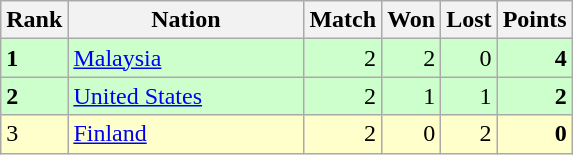<table class="wikitable">
<tr>
<th width=20>Rank</th>
<th width=150>Nation</th>
<th width=20>Match</th>
<th width=20>Won</th>
<th width=20>Lost</th>
<th width=20>Points</th>
</tr>
<tr style="text-align:right; background:#cfc;">
<td align="left"><strong>1</strong></td>
<td style="text-align:left;"> <a href='#'>Malaysia</a></td>
<td>2</td>
<td>2</td>
<td>0</td>
<td><strong>4</strong></td>
</tr>
<tr style="text-align:right; background:#cfc;">
<td align="left"><strong>2</strong></td>
<td style="text-align:left;"> <a href='#'>United States</a></td>
<td>2</td>
<td>1</td>
<td>1</td>
<td><strong>2</strong></td>
</tr>
<tr style="text-align:right; background:#ffc;">
<td align="left">3</td>
<td style="text-align:left;"> <a href='#'>Finland</a></td>
<td>2</td>
<td>0</td>
<td>2</td>
<td><strong>0</strong></td>
</tr>
</table>
